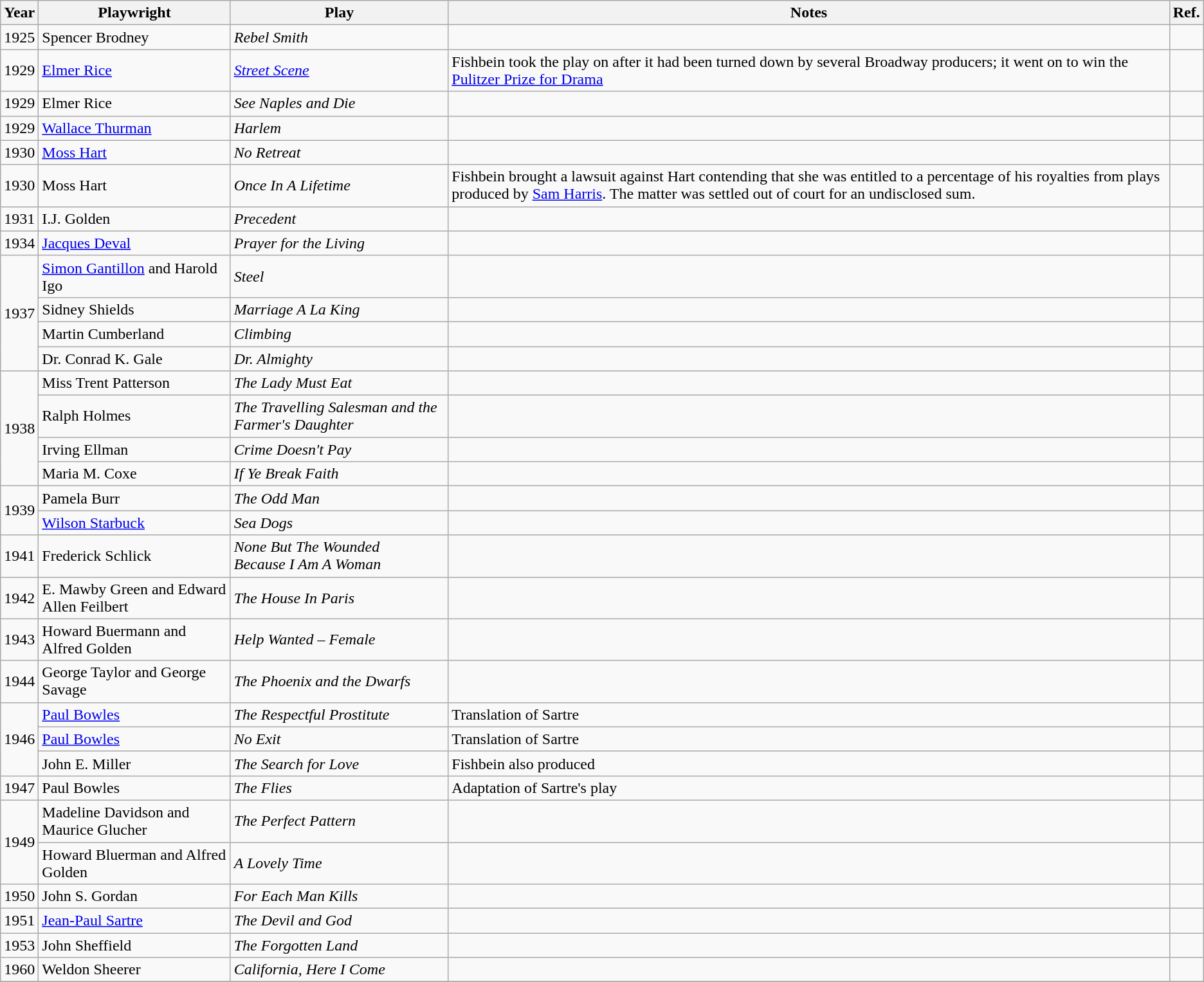<table class="wikitable sortable" style=text-align:left>
<tr>
<th scope="col">Year</th>
<th scope="col">Playwright</th>
<th scope="col">Play</th>
<th scope="col">Notes</th>
<th scope="col">Ref.</th>
</tr>
<tr>
<td>1925</td>
<td>Spencer Brodney</td>
<td><em>Rebel Smith</em></td>
<td></td>
<td></td>
</tr>
<tr>
<td>1929</td>
<td><a href='#'>Elmer Rice</a></td>
<td><em><a href='#'>Street Scene</a></em></td>
<td>Fishbein took the play on after it had been turned down by several Broadway producers; it went on to win the <a href='#'>Pulitzer Prize for Drama</a></td>
<td></td>
</tr>
<tr>
<td>1929</td>
<td>Elmer Rice</td>
<td><em>See Naples and Die</em></td>
<td></td>
<td></td>
</tr>
<tr>
<td>1929</td>
<td><a href='#'>Wallace Thurman</a></td>
<td><em>Harlem</em></td>
<td></td>
<td></td>
</tr>
<tr>
<td>1930</td>
<td><a href='#'>Moss Hart</a></td>
<td><em>No Retreat</em></td>
<td></td>
<td></td>
</tr>
<tr>
<td>1930</td>
<td>Moss Hart</td>
<td><em>Once In A Lifetime</em></td>
<td>Fishbein brought a lawsuit against Hart contending that she was entitled to a percentage of his royalties from plays produced by <a href='#'>Sam Harris</a>. The matter was settled out of court for an undisclosed sum.</td>
<td></td>
</tr>
<tr>
<td>1931</td>
<td>I.J. Golden</td>
<td><em>Precedent</em></td>
<td></td>
<td></td>
</tr>
<tr>
<td>1934</td>
<td><a href='#'>Jacques Deval</a></td>
<td><em>Prayer for the Living</em></td>
<td></td>
<td></td>
</tr>
<tr>
<td rowspan="4">1937</td>
<td><a href='#'>Simon Gantillon</a> and Harold Igo</td>
<td><em>Steel</em></td>
<td></td>
<td></td>
</tr>
<tr>
<td>Sidney Shields</td>
<td><em>Marriage A La King</em></td>
<td></td>
<td></td>
</tr>
<tr>
<td>Martin Cumberland</td>
<td><em>Climbing</em></td>
<td></td>
<td></td>
</tr>
<tr>
<td>Dr. Conrad K. Gale</td>
<td><em>Dr. Almighty</em></td>
<td></td>
<td></td>
</tr>
<tr>
<td rowspan="4">1938</td>
<td>Miss Trent Patterson</td>
<td><em>The Lady Must Eat</em></td>
<td></td>
<td></td>
</tr>
<tr>
<td>Ralph Holmes</td>
<td><em>The Travelling Salesman and the Farmer's Daughter</em></td>
<td></td>
<td></td>
</tr>
<tr>
<td>Irving Ellman</td>
<td><em>Crime Doesn't Pay</em></td>
<td></td>
<td></td>
</tr>
<tr>
<td>Maria M. Coxe</td>
<td><em>If Ye Break Faith</em></td>
<td></td>
<td></td>
</tr>
<tr>
<td rowspan="2">1939</td>
<td>Pamela Burr</td>
<td><em>The Odd Man</em></td>
<td></td>
<td></td>
</tr>
<tr>
<td><a href='#'>Wilson Starbuck</a></td>
<td><em>Sea Dogs</em></td>
<td></td>
<td></td>
</tr>
<tr>
<td>1941</td>
<td>Frederick Schlick</td>
<td><em>None But The Wounded</em><br><em>Because I Am A Woman</em></td>
<td></td>
<td></td>
</tr>
<tr>
<td>1942</td>
<td>E. Mawby Green and Edward Allen Feilbert</td>
<td><em>The House In Paris</em></td>
<td></td>
<td></td>
</tr>
<tr>
<td>1943</td>
<td>Howard Buermann and Alfred Golden</td>
<td><em>Help Wanted – Female</em></td>
<td></td>
<td></td>
</tr>
<tr>
<td>1944</td>
<td>George Taylor and George Savage</td>
<td><em>The Phoenix and the Dwarfs</em></td>
<td></td>
<td></td>
</tr>
<tr>
<td rowspan="3">1946</td>
<td><a href='#'>Paul Bowles</a></td>
<td><em>The Respectful Prostitute</em></td>
<td>Translation of Sartre</td>
<td></td>
</tr>
<tr>
<td><a href='#'>Paul Bowles</a></td>
<td><em>No Exit</em></td>
<td>Translation of Sartre</td>
<td></td>
</tr>
<tr>
<td>John E. Miller</td>
<td><em>The Search for Love</em></td>
<td>Fishbein also produced</td>
<td></td>
</tr>
<tr>
<td>1947</td>
<td>Paul Bowles</td>
<td><em>The Flies</em></td>
<td>Adaptation of Sartre's play</td>
<td></td>
</tr>
<tr>
<td rowspan="2">1949</td>
<td>Madeline Davidson and Maurice Glucher</td>
<td><em>The Perfect Pattern</em></td>
<td></td>
<td></td>
</tr>
<tr>
<td>Howard Bluerman and Alfred Golden</td>
<td><em>A Lovely Time</em></td>
<td></td>
<td></td>
</tr>
<tr>
<td>1950</td>
<td>John S. Gordan</td>
<td><em>For Each Man Kills</em></td>
<td></td>
<td></td>
</tr>
<tr>
<td>1951</td>
<td><a href='#'>Jean-Paul Sartre</a></td>
<td><em>The Devil and God</em></td>
<td></td>
<td></td>
</tr>
<tr>
<td>1953</td>
<td>John Sheffield</td>
<td><em>The Forgotten Land</em></td>
<td></td>
<td></td>
</tr>
<tr>
<td>1960</td>
<td>Weldon Sheerer</td>
<td><em>California, Here I Come</em></td>
<td></td>
<td></td>
</tr>
<tr>
</tr>
</table>
